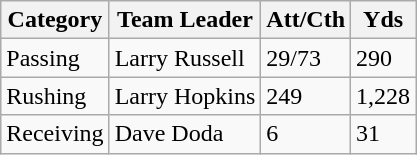<table class="wikitable">
<tr>
<th>Category</th>
<th>Team Leader</th>
<th>Att/Cth</th>
<th>Yds</th>
</tr>
<tr style="background: ##ddffdd;">
<td>Passing</td>
<td>Larry Russell</td>
<td>29/73</td>
<td>290</td>
</tr>
<tr style="background: ##ffdddd;">
<td>Rushing</td>
<td>Larry Hopkins</td>
<td>249</td>
<td>1,228</td>
</tr>
<tr style="background: ##ddffdd;">
<td>Receiving</td>
<td>Dave Doda</td>
<td>6</td>
<td>31</td>
</tr>
</table>
